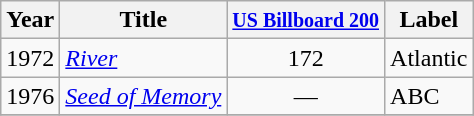<table class="wikitable">
<tr>
<th scope="col">Year</th>
<th scope="col">Title</th>
<th scope="col"><small> <a href='#'>US Billboard 200</a></small></th>
<th scope="col">Label</th>
</tr>
<tr>
<td>1972</td>
<td><em><a href='#'>River</a></em></td>
<td align="center">172</td>
<td>Atlantic</td>
</tr>
<tr>
<td>1976</td>
<td><em><a href='#'>Seed of Memory</a></em></td>
<td align="center">—</td>
<td>ABC</td>
</tr>
<tr>
</tr>
</table>
